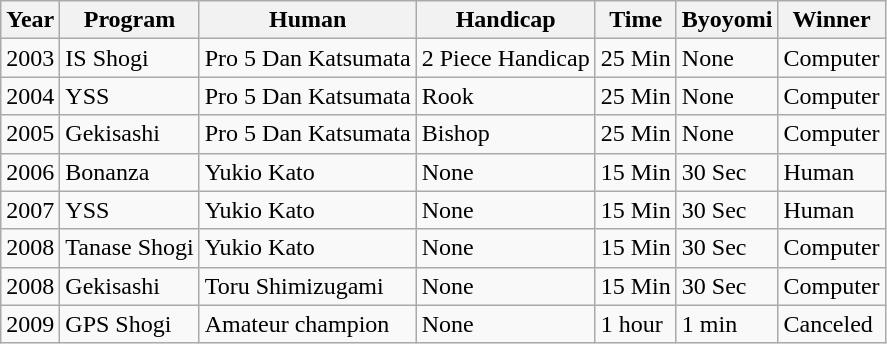<table class="wikitable">
<tr>
<th>Year</th>
<th>Program</th>
<th>Human</th>
<th>Handicap</th>
<th>Time</th>
<th>Byoyomi</th>
<th>Winner</th>
</tr>
<tr>
<td>2003</td>
<td>IS Shogi</td>
<td>Pro 5 Dan Katsumata</td>
<td>2 Piece Handicap</td>
<td>25 Min</td>
<td>None</td>
<td>Computer</td>
</tr>
<tr>
<td>2004</td>
<td>YSS</td>
<td>Pro 5 Dan Katsumata</td>
<td>Rook</td>
<td>25 Min</td>
<td>None</td>
<td>Computer</td>
</tr>
<tr>
<td>2005</td>
<td>Gekisashi</td>
<td>Pro 5 Dan Katsumata</td>
<td>Bishop</td>
<td>25 Min</td>
<td>None</td>
<td>Computer</td>
</tr>
<tr>
<td>2006</td>
<td>Bonanza</td>
<td>Yukio Kato</td>
<td>None</td>
<td>15 Min</td>
<td>30 Sec</td>
<td>Human</td>
</tr>
<tr>
<td>2007</td>
<td>YSS</td>
<td>Yukio Kato</td>
<td>None</td>
<td>15 Min</td>
<td>30 Sec</td>
<td>Human</td>
</tr>
<tr>
<td>2008</td>
<td>Tanase Shogi</td>
<td>Yukio Kato</td>
<td>None</td>
<td>15 Min</td>
<td>30 Sec</td>
<td>Computer</td>
</tr>
<tr>
<td>2008</td>
<td>Gekisashi</td>
<td>Toru Shimizugami</td>
<td>None</td>
<td>15 Min</td>
<td>30 Sec</td>
<td>Computer</td>
</tr>
<tr>
<td>2009</td>
<td>GPS Shogi</td>
<td>Amateur champion</td>
<td>None</td>
<td>1 hour</td>
<td>1 min</td>
<td>Canceled</td>
</tr>
</table>
